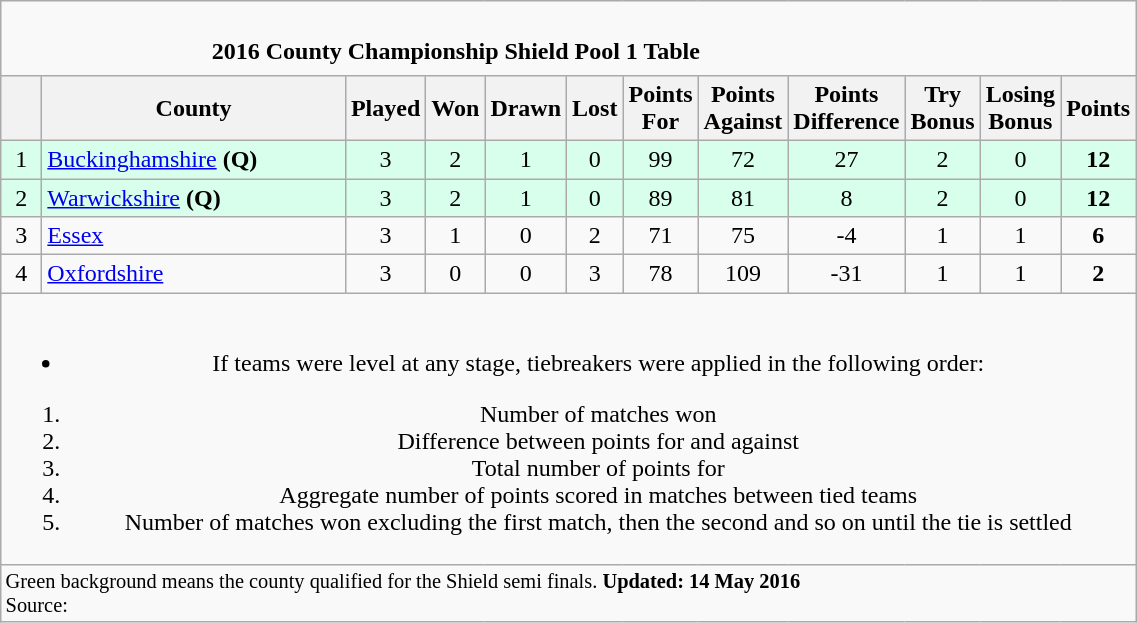<table class="wikitable" style="text-align: center;">
<tr>
<td colspan="15" cellpadding="0" cellspacing="0"><br><table border="0" width="80%" cellpadding="0" cellspacing="0">
<tr>
<td width=20% style="border:0px"></td>
<td style="border:0px"><strong>2016 County Championship Shield Pool 1 Table</strong></td>
<td width=20% style="border:0px" align=right></td>
</tr>
</table>
</td>
</tr>
<tr>
<th bgcolor="#efefef" width="20"></th>
<th bgcolor="#efefef" width="195">County</th>
<th bgcolor="#efefef" width="20">Played</th>
<th bgcolor="#efefef" width="20">Won</th>
<th bgcolor="#efefef" width="20">Drawn</th>
<th bgcolor="#efefef" width="20">Lost</th>
<th bgcolor="#efefef" width="20">Points For</th>
<th bgcolor="#efefef" width="20">Points Against</th>
<th bgcolor="#efefef" width="20">Points Difference</th>
<th bgcolor="#efefef" width="20">Try Bonus</th>
<th bgcolor="#efefef" width="20">Losing Bonus</th>
<th bgcolor="#efefef" width="20">Points</th>
</tr>
<tr bgcolor=#d8ffeb align=center>
<td>1</td>
<td style="text-align:left;"><a href='#'>Buckinghamshire</a> <strong>(Q)</strong></td>
<td>3</td>
<td>2</td>
<td>1</td>
<td>0</td>
<td>99</td>
<td>72</td>
<td>27</td>
<td>2</td>
<td>0</td>
<td><strong>12</strong></td>
</tr>
<tr bgcolor=#d8ffeb align=center>
<td>2</td>
<td style="text-align:left;"><a href='#'>Warwickshire</a> <strong>(Q)</strong></td>
<td>3</td>
<td>2</td>
<td>1</td>
<td>0</td>
<td>89</td>
<td>81</td>
<td>8</td>
<td>2</td>
<td>0</td>
<td><strong>12</strong></td>
</tr>
<tr>
<td>3</td>
<td style="text-align:left;"><a href='#'>Essex</a></td>
<td>3</td>
<td>1</td>
<td>0</td>
<td>2</td>
<td>71</td>
<td>75</td>
<td>-4</td>
<td>1</td>
<td>1</td>
<td><strong>6</strong></td>
</tr>
<tr>
<td>4</td>
<td style="text-align:left;"><a href='#'>Oxfordshire</a></td>
<td>3</td>
<td>0</td>
<td>0</td>
<td>3</td>
<td>78</td>
<td>109</td>
<td>-31</td>
<td>1</td>
<td>1</td>
<td><strong>2</strong></td>
</tr>
<tr>
<td colspan="15"><br><ul><li>If teams were level at any stage, tiebreakers were applied in the following order:</li></ul><ol><li>Number of matches won</li><li>Difference between points for and against</li><li>Total number of points for</li><li>Aggregate number of points scored in matches between tied teams</li><li>Number of matches won excluding the first match, then the second and so on until the tie is settled</li></ol></td>
</tr>
<tr | style="text-align:left;" |>
<td colspan="15" style="border:0px;font-size:85%;"><span>Green background</span> means the county qualified for the Shield semi finals. <strong>Updated: 14 May 2016</strong><br>Source: </td>
</tr>
</table>
